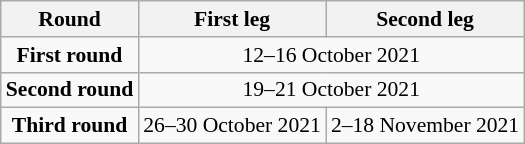<table class=wikitable style="text-align:center; font-size:90%">
<tr>
<th>Round</th>
<th>First leg</th>
<th>Second leg</th>
</tr>
<tr>
<td><strong>First round</strong></td>
<td colspan=2>12–16 October 2021</td>
</tr>
<tr>
<td><strong>Second round</strong></td>
<td colspan=2>19–21 October 2021</td>
</tr>
<tr>
<td><strong>Third round</strong></td>
<td>26–30 October 2021</td>
<td>2–18 November 2021</td>
</tr>
</table>
